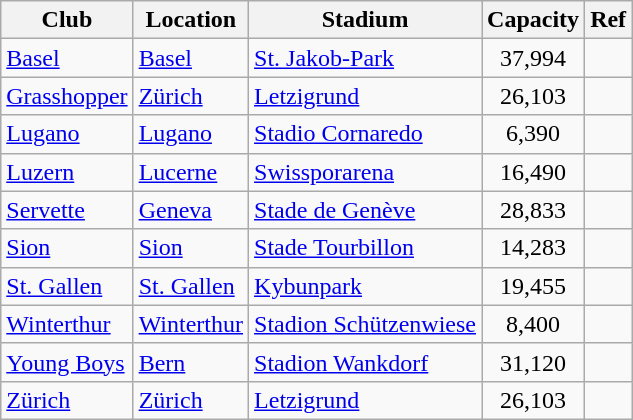<table class="wikitable sortable">
<tr>
<th>Club</th>
<th>Location</th>
<th>Stadium</th>
<th>Capacity</th>
<th>Ref</th>
</tr>
<tr>
<td><a href='#'>Basel</a></td>
<td><a href='#'>Basel</a></td>
<td><a href='#'>St. Jakob-Park</a></td>
<td align="center">37,994</td>
<td></td>
</tr>
<tr>
<td><a href='#'>Grasshopper</a></td>
<td><a href='#'>Zürich</a></td>
<td><a href='#'>Letzigrund</a></td>
<td align="center">26,103</td>
<td></td>
</tr>
<tr>
<td><a href='#'>Lugano</a></td>
<td><a href='#'>Lugano</a></td>
<td><a href='#'>Stadio Cornaredo</a></td>
<td align="center">6,390</td>
<td></td>
</tr>
<tr>
<td><a href='#'>Luzern</a></td>
<td><a href='#'>Lucerne</a></td>
<td><a href='#'>Swissporarena</a></td>
<td align="center">16,490</td>
<td></td>
</tr>
<tr>
<td><a href='#'>Servette</a></td>
<td><a href='#'>Geneva</a></td>
<td><a href='#'>Stade de Genève</a></td>
<td align="center">28,833</td>
<td></td>
</tr>
<tr>
<td><a href='#'>Sion</a></td>
<td><a href='#'>Sion</a></td>
<td><a href='#'>Stade Tourbillon</a></td>
<td align="center">14,283</td>
<td></td>
</tr>
<tr>
<td><a href='#'>St. Gallen</a></td>
<td><a href='#'>St. Gallen</a></td>
<td><a href='#'>Kybunpark</a></td>
<td align="center">19,455</td>
<td></td>
</tr>
<tr>
<td><a href='#'>Winterthur</a></td>
<td><a href='#'>Winterthur</a></td>
<td><a href='#'>Stadion Schützenwiese</a></td>
<td align="center">8,400</td>
<td></td>
</tr>
<tr>
<td><a href='#'>Young Boys</a></td>
<td><a href='#'>Bern</a></td>
<td><a href='#'>Stadion Wankdorf</a></td>
<td align="center">31,120</td>
<td></td>
</tr>
<tr>
<td><a href='#'>Zürich</a></td>
<td><a href='#'>Zürich</a></td>
<td><a href='#'>Letzigrund</a></td>
<td align="center">26,103</td>
<td></td>
</tr>
</table>
